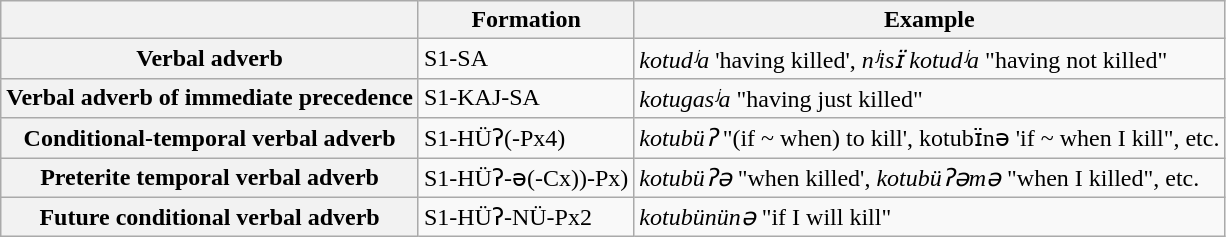<table class="wikitable">
<tr>
<th></th>
<th>Formation</th>
<th>Example</th>
</tr>
<tr>
<th>Verbal adverb</th>
<td>S1-SA</td>
<td><em>kotudʲa</em> 'having killed', <em> nʲisɪ̈ kotudʲa</em> "having not killed"</td>
</tr>
<tr>
<th>Verbal adverb of immediate precedence</th>
<td>S1-KAJ-SA</td>
<td><em>kotugasʲa</em> "having just killed"</td>
</tr>
<tr>
<th>Conditional-temporal verbal adverb</th>
<td>S1-HÜʔ(-Px4)</td>
<td><em>kotubüʔ</em> "(if ~ when) to kill', kotubɪ̈nə 'if ~ when I kill", etc.</td>
</tr>
<tr>
<th>Preterite temporal verbal adverb</th>
<td>S1-HÜʔ-ə(-Cx))-Px)</td>
<td><em>kotubüʔə</em> "when killed', <em>kotubüʔəmə</em> "when I killed", etc.</td>
</tr>
<tr>
<th>Future conditional verbal adverb</th>
<td>S1-HÜʔ-NÜ-Px2</td>
<td><em>kotubününə</em> "if I will kill"</td>
</tr>
</table>
